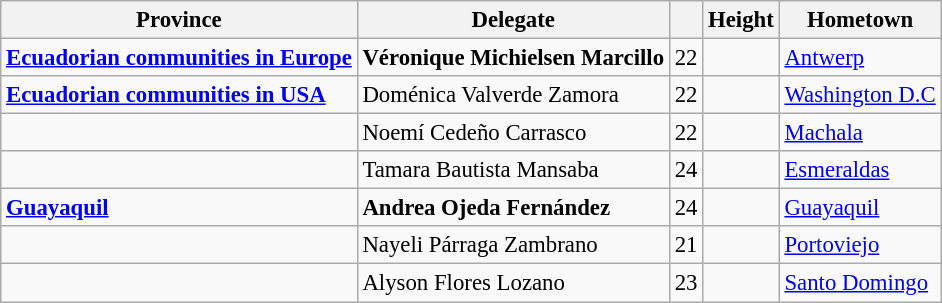<table class="sortable wikitable"  style="font-size: 95%;">
<tr>
<th>Province</th>
<th>Delegate</th>
<th></th>
<th>Height</th>
<th>Hometown</th>
</tr>
<tr>
<td><strong> <a href='#'>Ecuadorian communities in Europe</a></strong></td>
<td><strong>Véronique Michielsen Marcillo</strong></td>
<td>22</td>
<td></td>
<td><a href='#'>Antwerp</a></td>
</tr>
<tr>
<td><strong> <a href='#'>Ecuadorian communities in USA</a></strong></td>
<td>Doménica Valverde Zamora</td>
<td>22</td>
<td></td>
<td><a href='#'>Washington D.C</a></td>
</tr>
<tr>
<td><strong></strong></td>
<td>Noemí Cedeño Carrasco</td>
<td>22</td>
<td></td>
<td><a href='#'>Machala</a></td>
</tr>
<tr>
<td><strong></strong></td>
<td>Tamara Bautista Mansaba</td>
<td>24</td>
<td></td>
<td><a href='#'>Esmeraldas</a></td>
</tr>
<tr>
<td><strong> <a href='#'>Guayaquil</a></strong></td>
<td><strong>Andrea Ojeda Fernández</strong></td>
<td>24</td>
<td></td>
<td><a href='#'>Guayaquil</a></td>
</tr>
<tr>
<td><strong></strong></td>
<td>Nayeli Párraga Zambrano</td>
<td>21</td>
<td></td>
<td><a href='#'>Portoviejo</a></td>
</tr>
<tr>
<td><strong></strong></td>
<td>Alyson Flores Lozano</td>
<td>23</td>
<td></td>
<td><a href='#'>Santo Domingo</a></td>
</tr>
</table>
